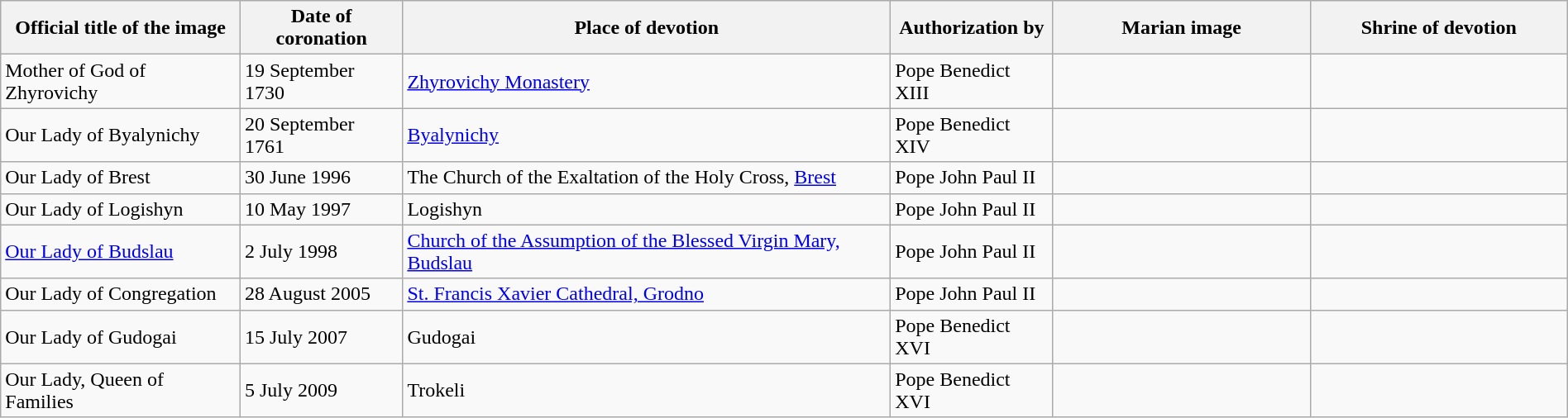<table class="wikitable sortable" width="100%">
<tr>
<th>Official title of the image</th>
<th data-sort-type="date">Date of coronation</th>
<th>Place of devotion</th>
<th>Authorization by</th>
<th width=200px class=unsortable>Marian image</th>
<th width=200px class=unsortable>Shrine of devotion</th>
</tr>
<tr>
<td>Mother of God of Zhyrovichy</td>
<td>19 September 1730</td>
<td><a href='#'>Zhyrovichy Monastery</a></td>
<td>Pope Benedict XIII</td>
<td></td>
<td></td>
</tr>
<tr>
<td>Our Lady of Byalynichy</td>
<td>20 September 1761</td>
<td><a href='#'>Byalynichy</a></td>
<td>Pope Benedict XIV</td>
<td></td>
<td></td>
</tr>
<tr>
<td>Our Lady of Brest</td>
<td>30 June 1996</td>
<td>The Church of the Exaltation of the Holy Cross, <a href='#'>Brest</a></td>
<td>Pope John Paul II</td>
<td></td>
<td></td>
</tr>
<tr>
<td>Our Lady of Logishyn</td>
<td>10 May 1997</td>
<td>Logishyn</td>
<td>Pope John Paul II</td>
<td></td>
<td></td>
</tr>
<tr>
<td><a href='#'>Our Lady of Budslau</a></td>
<td>2 July 1998</td>
<td><a href='#'>Church of the Assumption of the Blessed Virgin Mary, Budslau</a></td>
<td>Pope John Paul II</td>
<td></td>
<td></td>
</tr>
<tr>
<td>Our Lady of Congregation</td>
<td>28 August 2005</td>
<td><a href='#'>St. Francis Xavier Cathedral, Grodno</a></td>
<td>Pope John Paul II</td>
<td></td>
<td></td>
</tr>
<tr>
<td>Our Lady of Gudogai</td>
<td>15 July 2007</td>
<td>Gudogai</td>
<td>Pope Benedict XVI</td>
<td></td>
<td></td>
</tr>
<tr>
<td>Our Lady, Queen of Families</td>
<td>5 July 2009</td>
<td>Trokeli</td>
<td>Pope Benedict XVI</td>
<td></td>
<td></td>
</tr>
</table>
